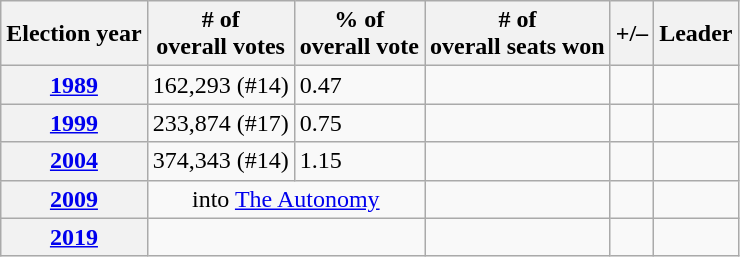<table class=wikitable>
<tr>
<th>Election year</th>
<th># of<br>overall votes</th>
<th>% of<br>overall vote</th>
<th># of<br>overall seats won</th>
<th>+/–</th>
<th>Leader</th>
</tr>
<tr>
<th><a href='#'>1989</a></th>
<td>162,293 (#14)</td>
<td>0.47</td>
<td></td>
<td></td>
<td></td>
</tr>
<tr>
<th><a href='#'>1999</a></th>
<td>233,874 (#17)</td>
<td>0.75</td>
<td></td>
<td></td>
<td></td>
</tr>
<tr>
<th><a href='#'>2004</a></th>
<td>374,343 (#14)</td>
<td>1.15</td>
<td></td>
<td></td>
<td></td>
</tr>
<tr>
<th><a href='#'>2009</a></th>
<td colspan="2" style="text-align:center;">into <a href='#'>The Autonomy</a></td>
<td></td>
<td></td>
<td></td>
</tr>
<tr>
<th><a href='#'>2019</a></th>
<td colspan="2"></td>
<td></td>
<td></td>
<td></td>
</tr>
</table>
